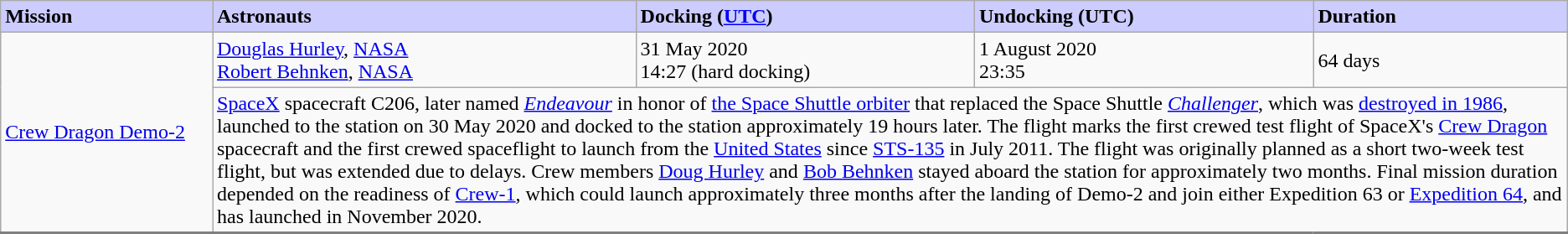<table class="wikitable">
<tr>
<th width="10%" style="background:#ccccff;color:black;text-align:left"><strong>Mission</strong></th>
<th width="20%" style="background:#ccccff;color:black;text-align:left"><strong>Astronauts</strong></th>
<th width="16%" style="background:#ccccff;color:black;text-align:left"><strong>Docking (<a href='#'>UTC</a>)</strong></th>
<th width="16%" style="background:#ccccff;color:black;text-align:left"><strong>Undocking</strong> (UTC)</th>
<th width="12%" style="background:#ccccff;color:black;text-align:left"><strong>Duration</strong></th>
</tr>
<tr>
<td rowspan=2 style="border-bottom:2px solid grey"><a href='#'>Crew Dragon Demo-2</a></td>
<td> <a href='#'>Douglas Hurley</a>, <a href='#'>NASA</a><br> <a href='#'>Robert Behnken</a>, <a href='#'>NASA</a></td>
<td>31 May 2020<br>14:27 (hard docking)</td>
<td>1 August 2020<br> 23:35 </td>
<td>64 days</td>
</tr>
<tr style="border-bottom:2px solid grey">
<td colspan=4><a href='#'>SpaceX</a> spacecraft C206, later named <a href='#'><em>Endeavour</em></a> in honor of <a href='#'>the Space Shuttle orbiter</a> that replaced the Space Shuttle <em><a href='#'>Challenger</a></em>, which was <a href='#'>destroyed in 1986</a>, launched to the station on 30 May 2020 and docked to the station approximately 19 hours later. The flight marks the first crewed test flight of SpaceX's <a href='#'>Crew Dragon</a> spacecraft and the first crewed spaceflight to launch from the <a href='#'>United States</a> since <a href='#'>STS-135</a> in July 2011. The flight was originally planned as a short two-week test flight, but was extended due to delays. Crew members <a href='#'>Doug Hurley</a> and <a href='#'>Bob Behnken</a> stayed aboard the station for approximately two months. Final mission duration depended on the readiness of <a href='#'>Crew-1</a>, which could launch approximately three months after the landing of Demo-2 and join either Expedition 63 or <a href='#'>Expedition 64</a>, and has launched in November 2020.</td>
</tr>
</table>
